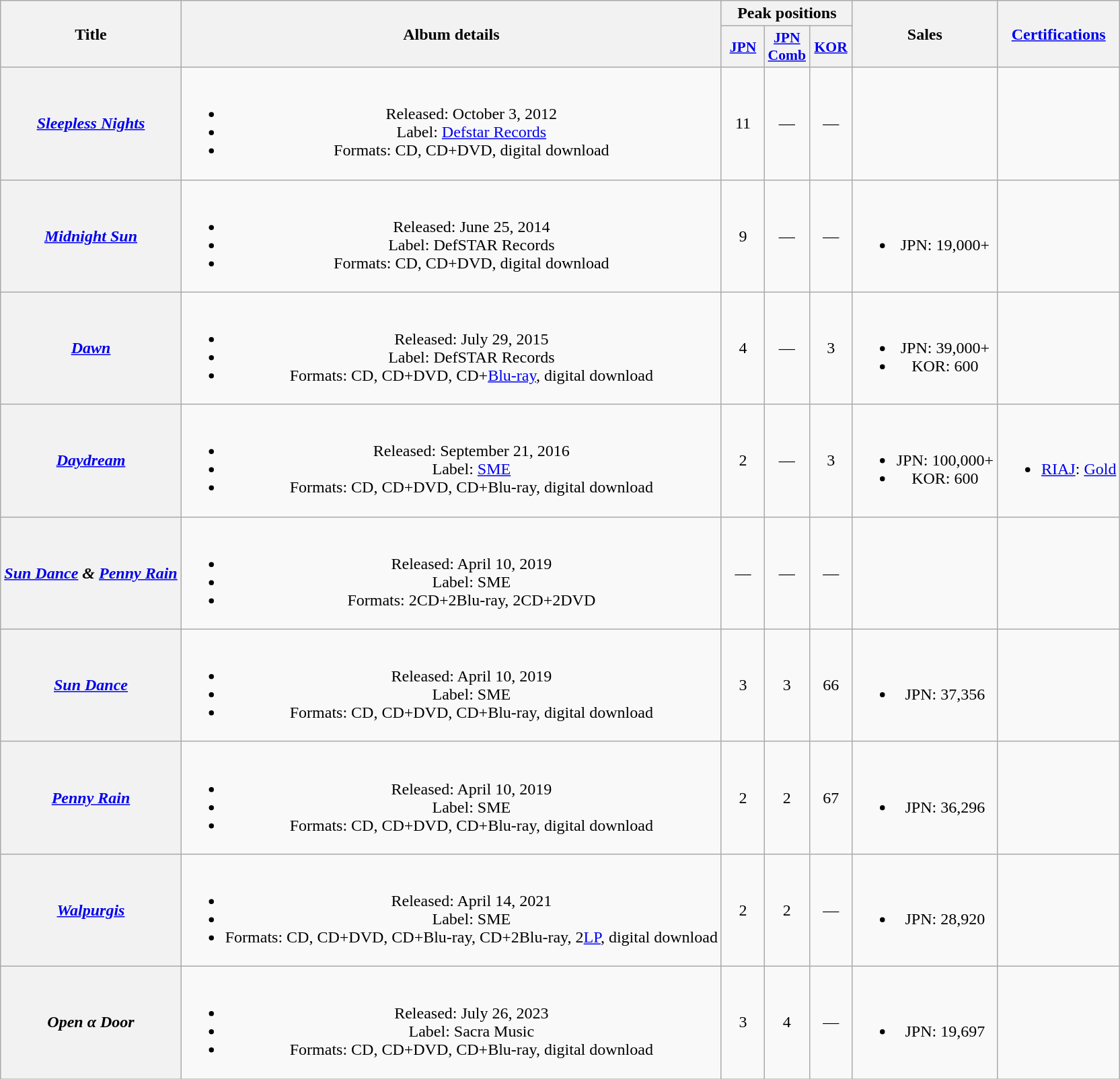<table class="wikitable plainrowheaders" style="text-align:center">
<tr>
<th scope="col" rowspan="2">Title</th>
<th scope="col" rowspan="2">Album details</th>
<th scope="col" colspan="3">Peak positions</th>
<th scope="col" rowspan="2">Sales</th>
<th scope="col" rowspan="2"><a href='#'>Certifications</a></th>
</tr>
<tr>
<th scope="col" style="font-size:90%; width:2.5em"><a href='#'>JPN</a><br></th>
<th scope="col" style="font-size:90%; width:2.5em"><a href='#'>JPN<br>Comb</a><br></th>
<th scope="col" style="font-size:90%; width:2.5em"><a href='#'>KOR</a><br></th>
</tr>
<tr>
<th scope="row"><em><a href='#'>Sleepless Nights</a></em></th>
<td><br><ul><li>Released: October 3, 2012</li><li>Label: <a href='#'>Defstar Records</a></li><li>Formats: CD, CD+DVD, digital download</li></ul></td>
<td>11</td>
<td>—</td>
<td>—</td>
<td></td>
<td></td>
</tr>
<tr>
<th scope="row"><em><a href='#'>Midnight Sun</a></em></th>
<td><br><ul><li>Released: June 25, 2014</li><li>Label: DefSTAR Records</li><li>Formats: CD, CD+DVD, digital download</li></ul></td>
<td>9</td>
<td>—</td>
<td>—</td>
<td><br><ul><li>JPN: 19,000+</li></ul></td>
<td></td>
</tr>
<tr>
<th scope="row"><em><a href='#'>Dawn</a></em></th>
<td><br><ul><li>Released: July 29, 2015</li><li>Label: DefSTAR Records</li><li>Formats: CD, CD+DVD, CD+<a href='#'>Blu-ray</a>, digital download</li></ul></td>
<td>4</td>
<td>—</td>
<td>3</td>
<td><br><ul><li>JPN: 39,000+</li><li>KOR: 600</li></ul></td>
<td></td>
</tr>
<tr>
<th scope="row"><em><a href='#'>Daydream</a></em></th>
<td><br><ul><li>Released: September 21, 2016</li><li>Label: <a href='#'>SME</a></li><li>Formats: CD, CD+DVD, CD+Blu-ray, digital download</li></ul></td>
<td>2</td>
<td>—</td>
<td>3</td>
<td><br><ul><li>JPN: 100,000+</li><li>KOR: 600</li></ul></td>
<td><br><ul><li><a href='#'>RIAJ</a>: <a href='#'>Gold</a></li></ul></td>
</tr>
<tr>
<th scope="row"><em><a href='#'>Sun Dance</a> & <a href='#'>Penny Rain</a></em><br></th>
<td><br><ul><li>Released: April 10, 2019</li><li>Label: SME</li><li>Formats: 2CD+2Blu-ray, 2CD+2DVD</li></ul></td>
<td>—</td>
<td>—</td>
<td>—</td>
<td></td>
<td></td>
</tr>
<tr>
<th scope="row"><em><a href='#'>Sun Dance</a></em></th>
<td><br><ul><li>Released: April 10, 2019</li><li>Label: SME</li><li>Formats: CD, CD+DVD, CD+Blu-ray, digital download</li></ul></td>
<td>3</td>
<td>3</td>
<td>66</td>
<td><br><ul><li>JPN: 37,356</li></ul></td>
<td></td>
</tr>
<tr>
<th scope="row"><em><a href='#'>Penny Rain</a></em></th>
<td><br><ul><li>Released: April 10, 2019</li><li>Label: SME</li><li>Formats: CD, CD+DVD, CD+Blu-ray, digital download</li></ul></td>
<td>2</td>
<td>2</td>
<td>67</td>
<td><br><ul><li>JPN: 36,296</li></ul></td>
<td></td>
</tr>
<tr>
<th scope="row"><em><a href='#'>Walpurgis</a></em></th>
<td><br><ul><li>Released: April 14, 2021</li><li>Label: SME</li><li>Formats: CD, CD+DVD, CD+Blu-ray, CD+2Blu-ray, 2<a href='#'>LP</a>, digital download</li></ul></td>
<td>2</td>
<td>2</td>
<td>—</td>
<td><br><ul><li>JPN: 28,920</li></ul></td>
<td></td>
</tr>
<tr>
<th scope="row"><em>Open α Door</em></th>
<td><br><ul><li>Released: July 26, 2023</li><li>Label: Sacra Music</li><li>Formats: CD, CD+DVD, CD+Blu-ray, digital download</li></ul></td>
<td>3</td>
<td>4</td>
<td>—</td>
<td><br><ul><li>JPN: 19,697</li></ul></td>
<td></td>
</tr>
</table>
